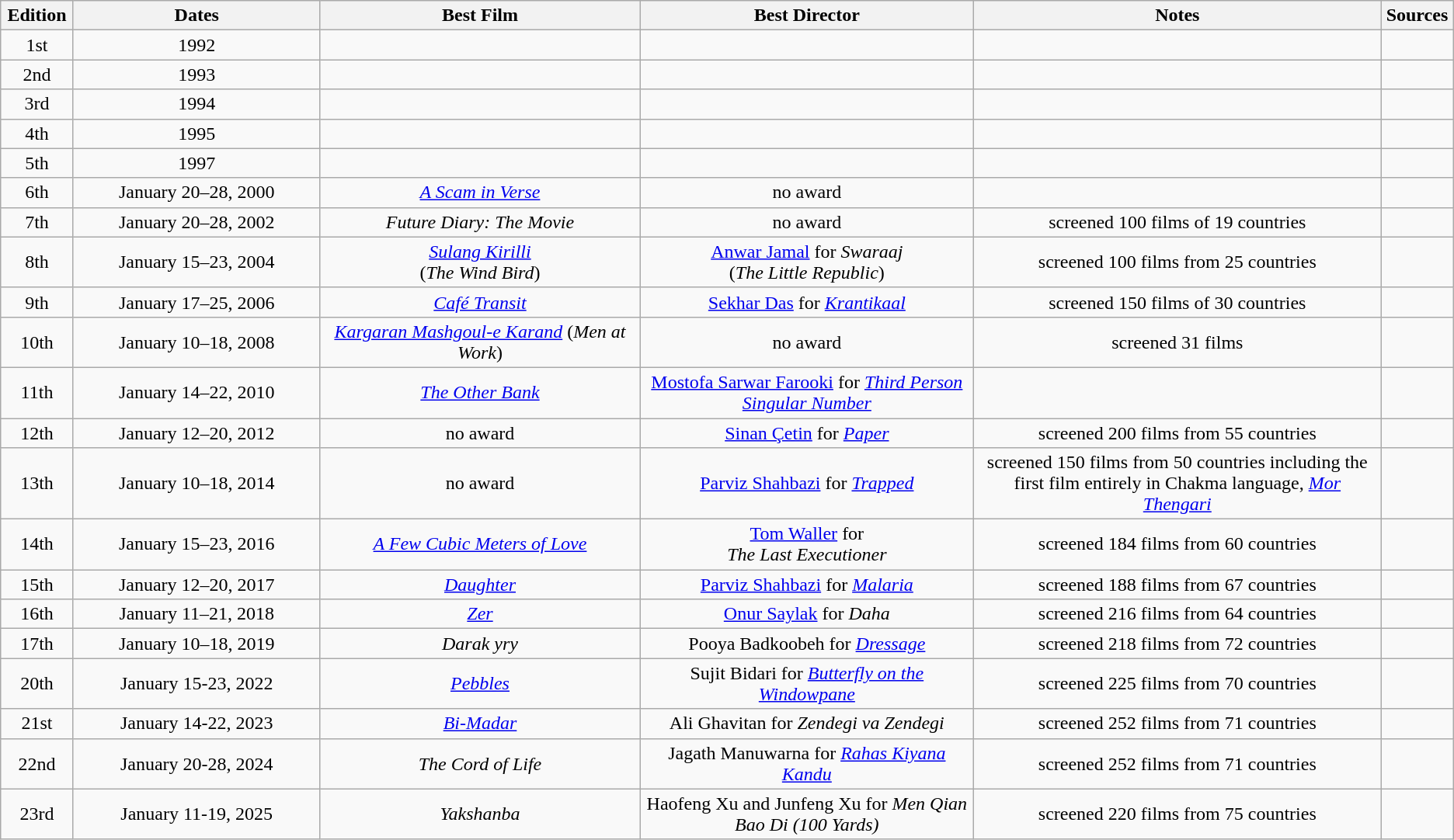<table class="sortable wikitable"  style="text-align: center">
<tr>
<th width= "5%">Edition</th>
<th width= "17%">Dates</th>
<th width= "22%">Best Film</th>
<th width= "23%">Best Director</th>
<th width= "28%">Notes</th>
<th width= "5%">Sources</th>
</tr>
<tr>
<td>1st</td>
<td>1992</td>
<td></td>
<td></td>
<td></td>
<td></td>
</tr>
<tr>
<td>2nd</td>
<td>1993</td>
<td></td>
<td></td>
<td></td>
<td></td>
</tr>
<tr>
<td>3rd</td>
<td>1994</td>
<td></td>
<td></td>
<td></td>
<td></td>
</tr>
<tr>
<td>4th</td>
<td>1995</td>
<td></td>
<td></td>
<td></td>
<td></td>
</tr>
<tr>
<td>5th</td>
<td>1997</td>
<td></td>
<td></td>
<td></td>
<td></td>
</tr>
<tr>
<td>6th</td>
<td>January 20–28, 2000</td>
<td><em><a href='#'>A Scam in Verse</a></em></td>
<td>no award</td>
<td></td>
<td></td>
</tr>
<tr>
<td>7th</td>
<td>January 20–28, 2002</td>
<td><em>Future Diary: The Movie</em></td>
<td>no award</td>
<td>screened 100 films of 19 countries</td>
<td></td>
</tr>
<tr>
<td>8th</td>
<td>January 15–23, 2004</td>
<td><em><a href='#'>Sulang Kirilli</a></em><br>(<em>The Wind Bird</em>)</td>
<td><a href='#'>Anwar Jamal</a> for <em>Swaraaj</em><br>(<em>The Little Republic</em>)</td>
<td>screened 100 films from 25 countries</td>
<td></td>
</tr>
<tr>
<td>9th</td>
<td>January 17–25, 2006</td>
<td><em><a href='#'>Café Transit</a></em></td>
<td><a href='#'>Sekhar Das</a> for <em><a href='#'>Krantikaal</a></em></td>
<td>screened 150 films of 30 countries</td>
<td></td>
</tr>
<tr>
<td>10th</td>
<td>January 10–18, 2008</td>
<td><em><a href='#'>Kargaran Mashgoul-e Karand</a></em> (<em>Men at Work</em>)</td>
<td>no award</td>
<td>screened 31 films</td>
<td></td>
</tr>
<tr>
<td>11th</td>
<td>January 14–22, 2010</td>
<td><em><a href='#'>The Other Bank</a></em></td>
<td><a href='#'>Mostofa Sarwar Farooki</a> for <em><a href='#'>Third Person Singular Number</a></em></td>
<td></td>
<td></td>
</tr>
<tr>
<td>12th</td>
<td>January 12–20, 2012</td>
<td>no award</td>
<td><a href='#'>Sinan Çetin</a> for <em><a href='#'>Paper</a></em></td>
<td>screened 200 films from 55 countries</td>
<td></td>
</tr>
<tr>
<td>13th</td>
<td>January 10–18, 2014</td>
<td>no award</td>
<td><a href='#'>Parviz Shahbazi</a> for <em><a href='#'>Trapped</a></em></td>
<td>screened 150 films from 50 countries including the first film entirely in Chakma language, <em><a href='#'>Mor Thengari</a></em></td>
<td></td>
</tr>
<tr>
<td>14th</td>
<td>January 15–23, 2016</td>
<td><em><a href='#'>A Few Cubic Meters of Love</a></em></td>
<td><a href='#'>Tom Waller</a> for<br><em>The Last Executioner</em></td>
<td>screened 184 films from 60 countries</td>
<td></td>
</tr>
<tr>
<td>15th</td>
<td>January 12–20, 2017</td>
<td><em><a href='#'>Daughter</a></em></td>
<td><a href='#'>Parviz Shahbazi</a> for <em><a href='#'>Malaria</a></em></td>
<td>screened 188 films from 67 countries</td>
<td></td>
</tr>
<tr>
<td>16th</td>
<td>January 11–21, 2018</td>
<td><em><a href='#'>Zer</a></em></td>
<td><a href='#'>Onur Saylak</a> for <em>Daha</em></td>
<td>screened 216 films from 64 countries</td>
<td></td>
</tr>
<tr>
<td>17th</td>
<td>January 10–18, 2019</td>
<td><em>Darak yry</em></td>
<td>Pooya Badkoobeh for <em><a href='#'>Dressage</a></em></td>
<td>screened 218 films from 72 countries</td>
<td></td>
</tr>
<tr>
<td>20th</td>
<td>January 15-23, 2022</td>
<td><em><a href='#'>Pebbles</a></em></td>
<td>Sujit Bidari for <em><a href='#'>Butterfly on the Windowpane</a></em></td>
<td>screened 225 films from 70 countries</td>
<td></td>
</tr>
<tr>
<td>21st</td>
<td>January 14-22, 2023</td>
<td><em><a href='#'>Bi-Madar</a></em></td>
<td>Ali Ghavitan for <em>Zendegi va Zendegi</em></td>
<td>screened 252 films from 71 countries</td>
<td></td>
</tr>
<tr>
<td>22nd</td>
<td>January 20-28, 2024</td>
<td><em>The Cord of Life</em></td>
<td>Jagath Manuwarna for <em><a href='#'>Rahas Kiyana Kandu</a></em></td>
<td>screened 252 films from 71 countries</td>
<td></td>
</tr>
<tr>
<td>23rd</td>
<td>January 11-19, 2025</td>
<td><em>Yakshanba</em></td>
<td>Haofeng Xu and Junfeng Xu for <em>Men Qian Bao Di (100 Yards)</em></td>
<td>screened 220 films from 75 countries</td>
<td></td>
</tr>
</table>
